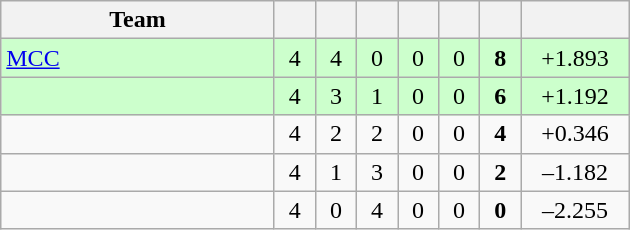<table class="wikitable" style="text-align:center">
<tr>
<th style="width:175px;">Team</th>
<th style="width:20px;"></th>
<th style="width:20px;"></th>
<th style="width:20px;"></th>
<th style="width:20px;"></th>
<th style="width:20px;"></th>
<th style="width:20px;"></th>
<th style="width:65px;"></th>
</tr>
<tr style="background:#cfc;">
<td style="text-align:left"> <a href='#'>MCC</a></td>
<td>4</td>
<td>4</td>
<td>0</td>
<td>0</td>
<td>0</td>
<td><strong>8</strong></td>
<td>+1.893</td>
</tr>
<tr style="background:#cfc;">
<td style="text-align:left"></td>
<td>4</td>
<td>3</td>
<td>1</td>
<td>0</td>
<td>0</td>
<td><strong>6</strong></td>
<td>+1.192</td>
</tr>
<tr>
<td style="text-align:left"></td>
<td>4</td>
<td>2</td>
<td>2</td>
<td>0</td>
<td>0</td>
<td><strong>4</strong></td>
<td>+0.346</td>
</tr>
<tr>
<td style="text-align:left"></td>
<td>4</td>
<td>1</td>
<td>3</td>
<td>0</td>
<td>0</td>
<td><strong>2</strong></td>
<td>–1.182</td>
</tr>
<tr>
<td style="text-align:left"></td>
<td>4</td>
<td>0</td>
<td>4</td>
<td>0</td>
<td>0</td>
<td><strong>0</strong></td>
<td>–2.255</td>
</tr>
</table>
